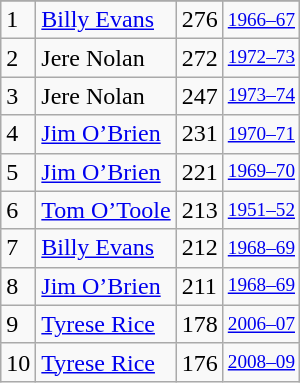<table class="wikitable">
<tr>
</tr>
<tr>
<td>1</td>
<td><a href='#'>Billy Evans</a></td>
<td>276</td>
<td style="font-size:80%;"><a href='#'>1966–67</a></td>
</tr>
<tr>
<td>2</td>
<td>Jere Nolan</td>
<td>272</td>
<td style="font-size:80%;"><a href='#'>1972–73</a></td>
</tr>
<tr>
<td>3</td>
<td>Jere Nolan</td>
<td>247</td>
<td style="font-size:80%;"><a href='#'>1973–74</a></td>
</tr>
<tr>
<td>4</td>
<td><a href='#'>Jim O’Brien</a></td>
<td>231</td>
<td style="font-size:80%;"><a href='#'>1970–71</a></td>
</tr>
<tr>
<td>5</td>
<td><a href='#'>Jim O’Brien</a></td>
<td>221</td>
<td style="font-size:80%;"><a href='#'>1969–70</a></td>
</tr>
<tr>
<td>6</td>
<td><a href='#'>Tom O’Toole</a></td>
<td>213</td>
<td style="font-size:80%;"><a href='#'>1951–52</a></td>
</tr>
<tr>
<td>7</td>
<td><a href='#'>Billy Evans</a></td>
<td>212</td>
<td style="font-size:80%;"><a href='#'>1968–69</a></td>
</tr>
<tr>
<td>8</td>
<td><a href='#'>Jim O’Brien</a></td>
<td>211</td>
<td style="font-size:80%;"><a href='#'>1968–69</a></td>
</tr>
<tr>
<td>9</td>
<td><a href='#'>Tyrese Rice</a></td>
<td>178</td>
<td style="font-size:80%;"><a href='#'>2006–07</a></td>
</tr>
<tr>
<td>10</td>
<td><a href='#'>Tyrese Rice</a></td>
<td>176</td>
<td style="font-size:80%;"><a href='#'>2008–09</a></td>
</tr>
</table>
